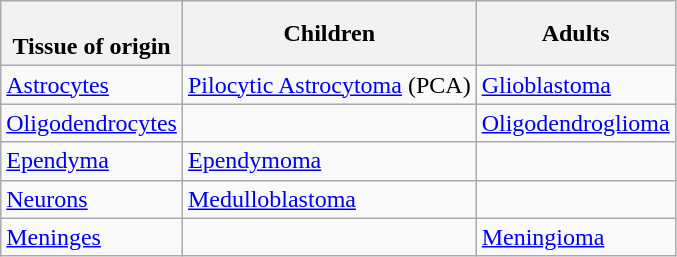<table class="wikitable">
<tr>
<th><br>Tissue of origin</th>
<th>Children</th>
<th>Adults</th>
</tr>
<tr>
<td><a href='#'>Astrocytes</a></td>
<td><a href='#'>Pilocytic Astrocytoma</a> (PCA)</td>
<td><a href='#'>Glioblastoma</a></td>
</tr>
<tr>
<td><a href='#'>Oligodendrocytes</a></td>
<td></td>
<td><a href='#'>Oligodendroglioma</a></td>
</tr>
<tr>
<td><a href='#'>Ependyma</a></td>
<td><a href='#'>Ependymoma</a></td>
<td></td>
</tr>
<tr>
<td><a href='#'>Neurons</a></td>
<td><a href='#'>Medulloblastoma</a></td>
<td></td>
</tr>
<tr>
<td><a href='#'>Meninges</a></td>
<td></td>
<td><a href='#'>Meningioma</a></td>
</tr>
</table>
